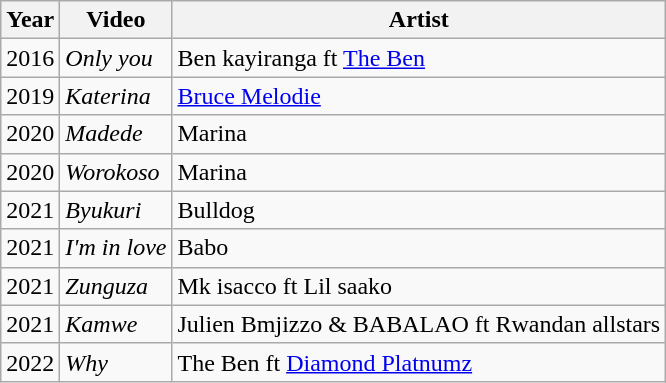<table class="wikitable">
<tr>
<th>Year</th>
<th>Video</th>
<th>Artist</th>
</tr>
<tr>
<td>2016</td>
<td><em>Only you</em></td>
<td>Ben kayiranga ft <a href='#'>The Ben</a></td>
</tr>
<tr>
<td>2019</td>
<td><em>Katerina</em></td>
<td><a href='#'>Bruce Melodie</a></td>
</tr>
<tr>
<td>2020</td>
<td><em>Madede</em></td>
<td>Marina</td>
</tr>
<tr>
<td>2020</td>
<td><em>Worokoso</em></td>
<td>Marina</td>
</tr>
<tr>
<td>2021</td>
<td><em>Byukuri</em></td>
<td>Bulldog</td>
</tr>
<tr>
<td>2021</td>
<td><em>I'm in love</em></td>
<td>Babo</td>
</tr>
<tr>
<td>2021</td>
<td><em>Zunguza</em></td>
<td>Mk isacco ft Lil saako</td>
</tr>
<tr>
<td>2021</td>
<td><em>Kamwe</em></td>
<td>Julien Bmjizzo & BABALAO ft Rwandan allstars</td>
</tr>
<tr>
<td>2022</td>
<td><em>Why</em></td>
<td>The Ben ft  <a href='#'>Diamond Platnumz</a></td>
</tr>
</table>
